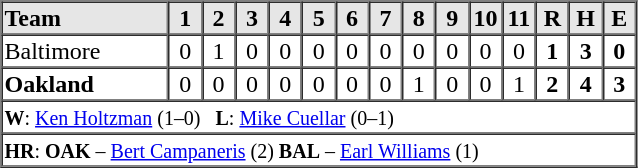<table border=1 cellspacing=0 width=425 style="margin-left:3em;">
<tr style="text-align:center; background-color:#e6e6e6;">
<th align=left width=25%>Team</th>
<th width=5%>1</th>
<th width=5%>2</th>
<th width=5%>3</th>
<th width=5%>4</th>
<th width=5%>5</th>
<th width=5%>6</th>
<th width=5%>7</th>
<th width=5%>8</th>
<th width=5%>9</th>
<th width=5%>10</th>
<th width=5%>11</th>
<th width=5%>R</th>
<th width=5%>H</th>
<th width=5%>E</th>
</tr>
<tr style="text-align:center;">
<td align=left>Baltimore</td>
<td>0</td>
<td>1</td>
<td>0</td>
<td>0</td>
<td>0</td>
<td>0</td>
<td>0</td>
<td>0</td>
<td>0</td>
<td>0</td>
<td>0</td>
<td><strong>1</strong></td>
<td><strong>3</strong></td>
<td><strong>0</strong></td>
</tr>
<tr style="text-align:center;">
<td align=left><strong>Oakland</strong></td>
<td>0</td>
<td>0</td>
<td>0</td>
<td>0</td>
<td>0</td>
<td>0</td>
<td>0</td>
<td>1</td>
<td>0</td>
<td>0</td>
<td>1</td>
<td><strong>2</strong></td>
<td><strong>4</strong></td>
<td><strong>3</strong></td>
</tr>
<tr style="text-align:left;">
<td colspan=16><small><strong>W</strong>: <a href='#'>Ken Holtzman</a> (1–0)   <strong>L</strong>: <a href='#'>Mike Cuellar</a> (0–1)</small></td>
</tr>
<tr style="text-align:left;">
<td colspan=16><small><strong>HR</strong>: <strong>OAK</strong> – <a href='#'>Bert Campaneris</a> (2) <strong>BAL</strong> – <a href='#'>Earl Williams</a> (1)</small></td>
</tr>
</table>
